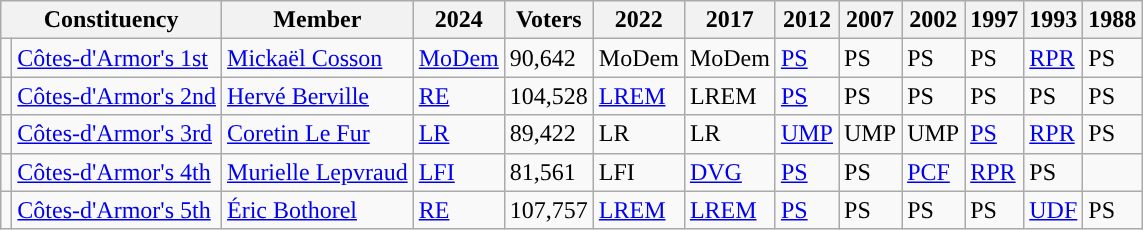<table class="wikitable sortable">
<tr>
<th colspan="2">Constituency</th>
<th>Member</th>
<th>2024</th>
<th>Voters</th>
<th>2022</th>
<th>2017</th>
<th>2012</th>
<th>2007</th>
<th>2002</th>
<th>1997</th>
<th>1993</th>
<th>1988</th>
</tr>
<tr>
<td style="background-color: "></td>
<td><a href='#'>Côtes-d'Armor's 1st</a></td>
<td><a href='#'>Mickaël Cosson</a></td>
<td><a href='#'>MoDem</a></td>
<td>90,642</td>
<td>MoDem</td>
<td>MoDem</td>
<td bgcolor=><a href='#'>PS</a></td>
<td bgcolor=>PS</td>
<td bgcolor=>PS</td>
<td bgcolor=>PS</td>
<td bgcolor=><a href='#'>RPR</a></td>
<td bgcolor=>PS</td>
</tr>
<tr>
<td style="background-color: "></td>
<td><a href='#'>Côtes-d'Armor's 2nd</a></td>
<td><a href='#'>Hervé Berville</a></td>
<td><a href='#'>RE</a></td>
<td>104,528</td>
<td><a href='#'>LREM</a></td>
<td>LREM</td>
<td bgcolor=><a href='#'>PS</a></td>
<td bgcolor=>PS</td>
<td bgcolor=>PS</td>
<td bgcolor=>PS</td>
<td bgcolor=>PS</td>
<td bgcolor=>PS</td>
</tr>
<tr>
<td style="background-color: "></td>
<td><a href='#'>Côtes-d'Armor's 3rd</a></td>
<td><a href='#'>Coretin Le Fur</a></td>
<td><a href='#'>LR</a></td>
<td>89,422</td>
<td>LR</td>
<td>LR</td>
<td bgcolor=><a href='#'>UMP</a></td>
<td bgcolor=>UMP</td>
<td bgcolor=>UMP</td>
<td bgcolor=><a href='#'>PS</a></td>
<td bgcolor=><a href='#'>RPR</a></td>
<td bgcolor=>PS</td>
</tr>
<tr>
<td style="background-color: "></td>
<td><a href='#'>Côtes-d'Armor's 4th</a></td>
<td><a href='#'>Murielle Lepvraud</a></td>
<td><a href='#'>LFI</a></td>
<td>81,561</td>
<td>LFI</td>
<td bgcolor=><a href='#'>DVG</a></td>
<td bgcolor=><a href='#'>PS</a></td>
<td bgcolor=>PS</td>
<td bgcolor=><a href='#'>PCF</a></td>
<td bgcolor=><a href='#'>RPR</a></td>
<td bgcolor=>PS</td>
</tr>
<tr>
<td style="background-color: "></td>
<td><a href='#'>Côtes-d'Armor's 5th</a></td>
<td><a href='#'>Éric Bothorel</a></td>
<td><a href='#'>RE</a></td>
<td>107,757</td>
<td><a href='#'>LREM</a></td>
<td><a href='#'>LREM</a></td>
<td bgcolor=><a href='#'>PS</a></td>
<td bgcolor=>PS</td>
<td bgcolor=>PS</td>
<td bgcolor=>PS</td>
<td bgcolor=><a href='#'>UDF</a></td>
<td bgcolor=>PS</td>
</tr>
</table>
